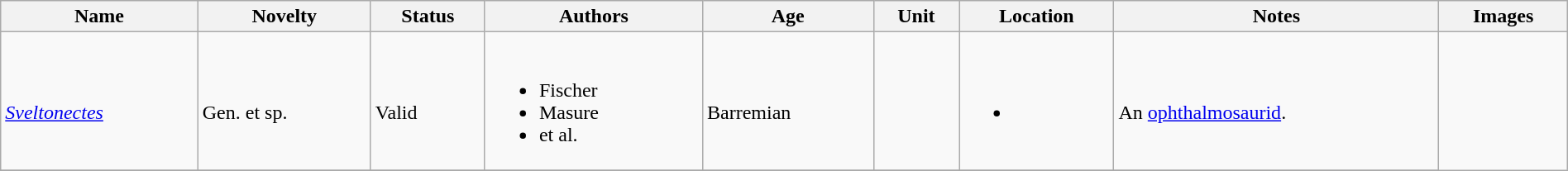<table class="wikitable sortable" align="center" width="100%">
<tr>
<th>Name</th>
<th>Novelty</th>
<th>Status</th>
<th>Authors</th>
<th>Age</th>
<th>Unit</th>
<th>Location</th>
<th>Notes</th>
<th>Images</th>
</tr>
<tr>
<td><br><em><a href='#'>Sveltonectes</a></em></td>
<td><br>Gen. et sp.</td>
<td><br>Valid</td>
<td><br><ul><li>Fischer</li><li>Masure</li><li>et al.</li></ul></td>
<td><br>Barremian</td>
<td></td>
<td><br><ul><li></li></ul></td>
<td><br>An <a href='#'>ophthalmosaurid</a>.</td>
<td rowspan="99"></td>
</tr>
<tr>
</tr>
</table>
